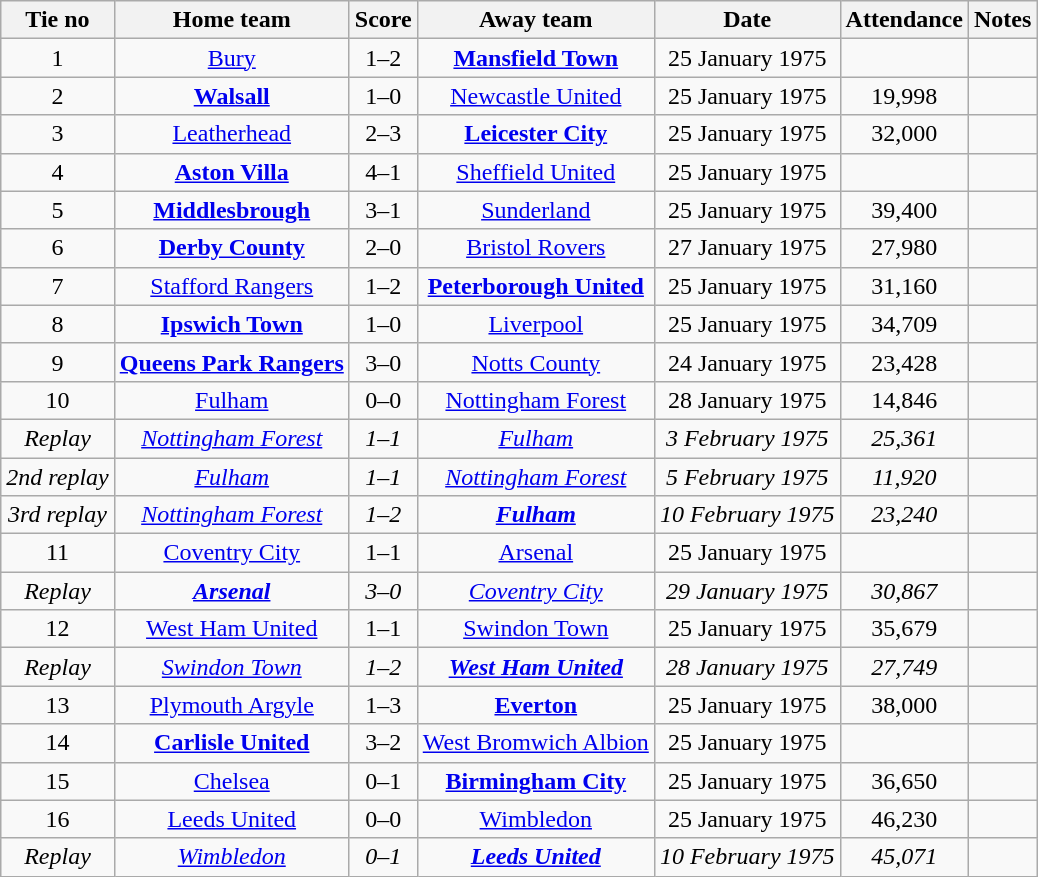<table class="wikitable" style="text-align: center">
<tr>
<th>Tie no</th>
<th>Home team</th>
<th>Score</th>
<th>Away team</th>
<th>Date</th>
<th>Attendance</th>
<th>Notes</th>
</tr>
<tr>
<td>1</td>
<td><a href='#'>Bury</a></td>
<td>1–2</td>
<td><strong><a href='#'>Mansfield Town</a></strong></td>
<td>25 January 1975</td>
<td></td>
<td></td>
</tr>
<tr>
<td>2</td>
<td><strong><a href='#'>Walsall</a></strong></td>
<td>1–0</td>
<td><a href='#'>Newcastle United</a></td>
<td>25 January 1975</td>
<td>19,998</td>
<td></td>
</tr>
<tr>
<td>3</td>
<td><a href='#'>Leatherhead</a></td>
<td>2–3</td>
<td><strong><a href='#'>Leicester City</a></strong></td>
<td>25 January 1975</td>
<td>32,000</td>
<td></td>
</tr>
<tr>
<td>4</td>
<td><strong><a href='#'>Aston Villa</a></strong></td>
<td>4–1</td>
<td><a href='#'>Sheffield United</a></td>
<td>25 January 1975</td>
<td></td>
<td></td>
</tr>
<tr>
<td>5</td>
<td><strong><a href='#'>Middlesbrough</a></strong></td>
<td>3–1</td>
<td><a href='#'>Sunderland</a></td>
<td>25 January 1975</td>
<td>39,400</td>
<td></td>
</tr>
<tr>
<td>6</td>
<td><strong><a href='#'>Derby County</a></strong></td>
<td>2–0</td>
<td><a href='#'>Bristol Rovers</a></td>
<td>27 January 1975</td>
<td>27,980</td>
<td></td>
</tr>
<tr>
<td>7</td>
<td><a href='#'>Stafford Rangers</a></td>
<td>1–2</td>
<td><strong><a href='#'>Peterborough United</a></strong></td>
<td>25 January 1975</td>
<td>31,160</td>
<td></td>
</tr>
<tr>
<td>8</td>
<td><strong><a href='#'>Ipswich Town</a></strong></td>
<td>1–0</td>
<td><a href='#'>Liverpool</a></td>
<td>25 January 1975</td>
<td>34,709</td>
<td></td>
</tr>
<tr>
<td>9</td>
<td><strong><a href='#'>Queens Park Rangers</a></strong></td>
<td>3–0</td>
<td><a href='#'>Notts County</a></td>
<td>24 January 1975</td>
<td>23,428</td>
<td></td>
</tr>
<tr>
<td>10</td>
<td><a href='#'>Fulham</a></td>
<td>0–0</td>
<td><a href='#'>Nottingham Forest</a></td>
<td>28 January 1975</td>
<td>14,846</td>
<td></td>
</tr>
<tr>
<td><em>Replay</em></td>
<td><em><a href='#'>Nottingham Forest</a></em></td>
<td><em>1–1</em></td>
<td><em><a href='#'>Fulham</a></em></td>
<td><em>3 February 1975</em></td>
<td><em>25,361</em></td>
<td></td>
</tr>
<tr>
<td><em>2nd replay</em></td>
<td><em><a href='#'>Fulham</a></em></td>
<td><em>1–1</em></td>
<td><em><a href='#'>Nottingham Forest</a></em></td>
<td><em>5 February 1975</em></td>
<td><em>11,920</em></td>
<td></td>
</tr>
<tr>
<td><em>3rd replay</em></td>
<td><em><a href='#'>Nottingham Forest</a></em></td>
<td><em>1–2</em></td>
<td><strong><em><a href='#'>Fulham</a></em></strong></td>
<td><em>10 February 1975</em></td>
<td><em>23,240</em></td>
<td></td>
</tr>
<tr>
<td>11</td>
<td><a href='#'>Coventry City</a></td>
<td>1–1</td>
<td><a href='#'>Arsenal</a></td>
<td>25 January 1975</td>
<td></td>
<td></td>
</tr>
<tr>
<td><em>Replay</em></td>
<td><strong><em><a href='#'>Arsenal</a></em></strong></td>
<td><em>3–0</em></td>
<td><em><a href='#'>Coventry City</a></em></td>
<td><em>29 January 1975</em></td>
<td><em>30,867</em></td>
<td></td>
</tr>
<tr>
<td>12</td>
<td><a href='#'>West Ham United</a></td>
<td>1–1</td>
<td><a href='#'>Swindon Town</a></td>
<td>25 January 1975</td>
<td>35,679</td>
<td></td>
</tr>
<tr>
<td><em>Replay</em></td>
<td><em><a href='#'>Swindon Town</a></em></td>
<td><em>1–2</em></td>
<td><strong><em><a href='#'>West Ham United</a></em></strong></td>
<td><em>28 January 1975</em></td>
<td><em>27,749</em></td>
<td></td>
</tr>
<tr>
<td>13</td>
<td><a href='#'>Plymouth Argyle</a></td>
<td>1–3</td>
<td><strong><a href='#'>Everton</a></strong></td>
<td>25 January 1975</td>
<td>38,000</td>
<td></td>
</tr>
<tr>
<td>14</td>
<td><strong><a href='#'>Carlisle United</a></strong></td>
<td>3–2</td>
<td><a href='#'>West Bromwich Albion</a></td>
<td>25 January 1975</td>
<td></td>
<td></td>
</tr>
<tr>
<td>15</td>
<td><a href='#'>Chelsea</a></td>
<td>0–1</td>
<td><strong><a href='#'>Birmingham City</a></strong></td>
<td>25 January 1975</td>
<td>36,650</td>
<td></td>
</tr>
<tr>
<td>16</td>
<td><a href='#'>Leeds United</a></td>
<td>0–0</td>
<td><a href='#'>Wimbledon</a></td>
<td>25 January 1975</td>
<td>46,230</td>
<td></td>
</tr>
<tr>
<td><em>Replay</em></td>
<td><em><a href='#'>Wimbledon</a></em></td>
<td><em>0–1</em></td>
<td><strong><em><a href='#'>Leeds United</a></em></strong></td>
<td><em>10 February 1975</em></td>
<td><em>45,071</em></td>
<td></td>
</tr>
</table>
